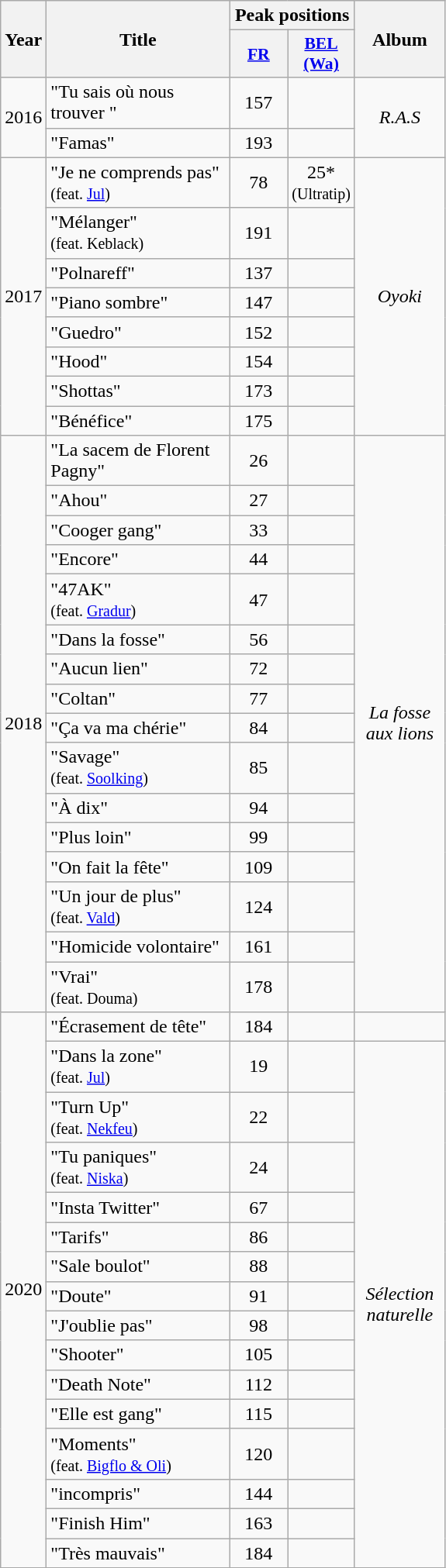<table class="wikitable">
<tr>
<th align="center" rowspan="2" width="10">Year</th>
<th align="center" rowspan="2" width="150">Title</th>
<th align="center" colspan="2" width="20">Peak positions</th>
<th align="center" rowspan="2" width="70">Album</th>
</tr>
<tr>
<th scope="col" style="width:3em;font-size:90%;"><a href='#'>FR</a><br></th>
<th scope="col" style="width:3em;font-size:90%;"><a href='#'>BEL<br>(Wa)</a><br></th>
</tr>
<tr>
<td style="text-align:center;" rowspan=2>2016</td>
<td>"Tu sais où nous trouver "</td>
<td style="text-align:center;">157</td>
<td style="text-align:center;"></td>
<td style="text-align:center;" rowspan=2><em>R.A.S</em></td>
</tr>
<tr>
<td>"Famas"</td>
<td style="text-align:center;">193</td>
<td style="text-align:center;"></td>
</tr>
<tr>
<td style="text-align:center;" rowspan=8>2017</td>
<td>"Je ne comprends pas" <br><small>(feat. <a href='#'>Jul</a>)</small></td>
<td style="text-align:center;">78</td>
<td style="text-align:center;">25*<br><small>(Ultratip)</small></td>
<td style="text-align:center;" rowspan=8><em>Oyoki</em></td>
</tr>
<tr>
<td>"Mélanger" <br><small>(feat. Keblack)</small></td>
<td style="text-align:center;">191</td>
<td style="text-align:center;"></td>
</tr>
<tr>
<td>"Polnareff"</td>
<td style="text-align:center;">137</td>
<td style="text-align:center;"></td>
</tr>
<tr>
<td>"Piano sombre"</td>
<td style="text-align:center;">147</td>
<td style="text-align:center;"></td>
</tr>
<tr>
<td>"Guedro"</td>
<td style="text-align:center;">152</td>
<td style="text-align:center;"></td>
</tr>
<tr>
<td>"Hood"</td>
<td style="text-align:center;">154</td>
<td style="text-align:center;"></td>
</tr>
<tr>
<td>"Shottas"</td>
<td style="text-align:center;">173</td>
<td style="text-align:center;"></td>
</tr>
<tr>
<td>"Bénéfice"</td>
<td style="text-align:center;">175</td>
<td style="text-align:center;"></td>
</tr>
<tr>
<td style="text-align:center;" rowspan=16>2018</td>
<td>"La sacem de Florent Pagny"</td>
<td style="text-align:center;">26</td>
<td style="text-align:center;"></td>
<td style="text-align:center;" rowspan=16><em>La fosse aux lions</em></td>
</tr>
<tr>
<td>"Ahou"</td>
<td style="text-align:center;">27</td>
<td style="text-align:center;"></td>
</tr>
<tr>
<td>"Cooger gang"</td>
<td style="text-align:center;">33</td>
<td style="text-align:center;"></td>
</tr>
<tr>
<td>"Encore"</td>
<td style="text-align:center;">44</td>
<td style="text-align:center;"></td>
</tr>
<tr>
<td>"47AK" <br><small>(feat. <a href='#'>Gradur</a>)</small></td>
<td style="text-align:center;">47</td>
<td style="text-align:center;"></td>
</tr>
<tr>
<td>"Dans la fosse"</td>
<td style="text-align:center;">56</td>
<td style="text-align:center;"></td>
</tr>
<tr>
<td>"Aucun lien"</td>
<td style="text-align:center;">72</td>
<td style="text-align:center;"></td>
</tr>
<tr>
<td>"Coltan"</td>
<td style="text-align:center;">77</td>
<td style="text-align:center;"></td>
</tr>
<tr>
<td>"Ça va ma chérie"</td>
<td style="text-align:center;">84</td>
<td style="text-align:center;"></td>
</tr>
<tr>
<td>"Savage" <br><small>(feat. <a href='#'>Soolking</a>)</small></td>
<td style="text-align:center;">85</td>
<td style="text-align:center;"></td>
</tr>
<tr>
<td>"À dix"</td>
<td style="text-align:center;">94</td>
<td style="text-align:center;"></td>
</tr>
<tr>
<td>"Plus loin"</td>
<td style="text-align:center;">99</td>
<td style="text-align:center;"></td>
</tr>
<tr>
<td>"On fait la fête"</td>
<td style="text-align:center;">109</td>
<td style="text-align:center;"></td>
</tr>
<tr>
<td>"Un jour de plus" <br><small>(feat. <a href='#'>Vald</a>)</small></td>
<td style="text-align:center;">124</td>
<td style="text-align:center;"></td>
</tr>
<tr>
<td>"Homicide volontaire"</td>
<td style="text-align:center;">161</td>
<td style="text-align:center;"></td>
</tr>
<tr>
<td>"Vrai" <br><small>(feat. Douma)</small></td>
<td style="text-align:center;">178</td>
<td style="text-align:center;"></td>
</tr>
<tr>
<td style="text-align:center;" rowspan=16>2020</td>
<td>"Écrasement de tête"</td>
<td style="text-align:center;">184</td>
<td style="text-align:center;"></td>
<td style="text-align:center;"></td>
</tr>
<tr>
<td>"Dans la zone" <br><small>(feat. <a href='#'>Jul</a>)</small></td>
<td style="text-align:center;">19</td>
<td style="text-align:center;"></td>
<td style="text-align:center;" rowspan=15><em>Sélection naturelle</em></td>
</tr>
<tr>
<td>"Turn Up" <br><small>(feat. <a href='#'>Nekfeu</a>)</small></td>
<td style="text-align:center;">22</td>
<td style="text-align:center;"></td>
</tr>
<tr>
<td>"Tu paniques" <br><small>(feat. <a href='#'>Niska</a>)</small></td>
<td style="text-align:center;">24</td>
<td style="text-align:center;"></td>
</tr>
<tr>
<td>"Insta Twitter"</td>
<td style="text-align:center;">67</td>
<td style="text-align:center;"></td>
</tr>
<tr>
<td>"Tarifs"</td>
<td style="text-align:center;">86</td>
<td style="text-align:center;"></td>
</tr>
<tr>
<td>"Sale boulot"</td>
<td style="text-align:center;">88</td>
<td style="text-align:center;"></td>
</tr>
<tr>
<td>"Doute"</td>
<td style="text-align:center;">91</td>
<td style="text-align:center;"></td>
</tr>
<tr>
<td>"J'oublie pas"</td>
<td style="text-align:center;">98</td>
<td style="text-align:center;"></td>
</tr>
<tr>
<td>"Shooter"</td>
<td style="text-align:center;">105</td>
<td style="text-align:center;"></td>
</tr>
<tr>
<td>"Death Note"</td>
<td style="text-align:center;">112</td>
<td style="text-align:center;"></td>
</tr>
<tr>
<td>"Elle est gang"</td>
<td style="text-align:center;">115</td>
<td style="text-align:center;"></td>
</tr>
<tr>
<td>"Moments" <br><small>(feat. <a href='#'>Bigflo & Oli</a>)</small></td>
<td style="text-align:center;">120</td>
<td style="text-align:center;"></td>
</tr>
<tr>
<td>"incompris"</td>
<td style="text-align:center;">144</td>
<td style="text-align:center;"></td>
</tr>
<tr>
<td>"Finish Him"</td>
<td style="text-align:center;">163</td>
<td style="text-align:center;"></td>
</tr>
<tr>
<td>"Très mauvais"</td>
<td style="text-align:center;">184</td>
<td style="text-align:center;"></td>
</tr>
</table>
